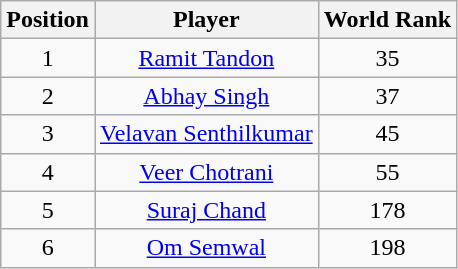<table class="wikitable" style="text-align:center;">
<tr>
<th>Position</th>
<th>Player</th>
<th>World Rank</th>
</tr>
<tr>
<td>1</td>
<td><a href='#'>Ramit Tandon</a></td>
<td>35</td>
</tr>
<tr>
<td>2</td>
<td><a href='#'>Abhay Singh</a></td>
<td>37</td>
</tr>
<tr>
<td>3</td>
<td><a href='#'>Velavan Senthilkumar</a></td>
<td>45</td>
</tr>
<tr>
<td>4</td>
<td><a href='#'>Veer Chotrani</a></td>
<td>55</td>
</tr>
<tr>
<td>5</td>
<td><a href='#'>Suraj Chand</a></td>
<td>178</td>
</tr>
<tr>
<td>6</td>
<td><a href='#'>Om Semwal</a></td>
<td>198</td>
</tr>
</table>
